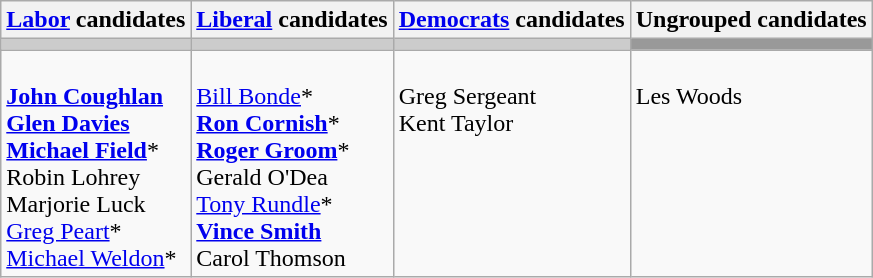<table class="wikitable">
<tr>
<th><a href='#'>Labor</a> candidates</th>
<th><a href='#'>Liberal</a> candidates</th>
<th><a href='#'>Democrats</a> candidates</th>
<th>Ungrouped candidates</th>
</tr>
<tr bgcolor="#cccccc">
<td></td>
<td></td>
<td></td>
<td bgcolor="#999999"></td>
</tr>
<tr>
<td><br><strong><a href='#'>John Coughlan</a></strong><br>
<strong><a href='#'>Glen Davies</a></strong><br>
<strong><a href='#'>Michael Field</a></strong>*<br>
Robin Lohrey<br>
Marjorie Luck<br>
<a href='#'>Greg Peart</a>*<br>
<a href='#'>Michael Weldon</a>*</td>
<td><br><a href='#'>Bill Bonde</a>*<br>
<strong><a href='#'>Ron Cornish</a></strong>*<br>
<strong><a href='#'>Roger Groom</a></strong>*<br>
Gerald O'Dea<br>
<a href='#'>Tony Rundle</a>*<br>
<strong><a href='#'>Vince Smith</a></strong><br>
Carol Thomson</td>
<td valign=top><br>Greg Sergeant<br>
Kent Taylor</td>
<td valign=top><br>Les Woods</td>
</tr>
</table>
